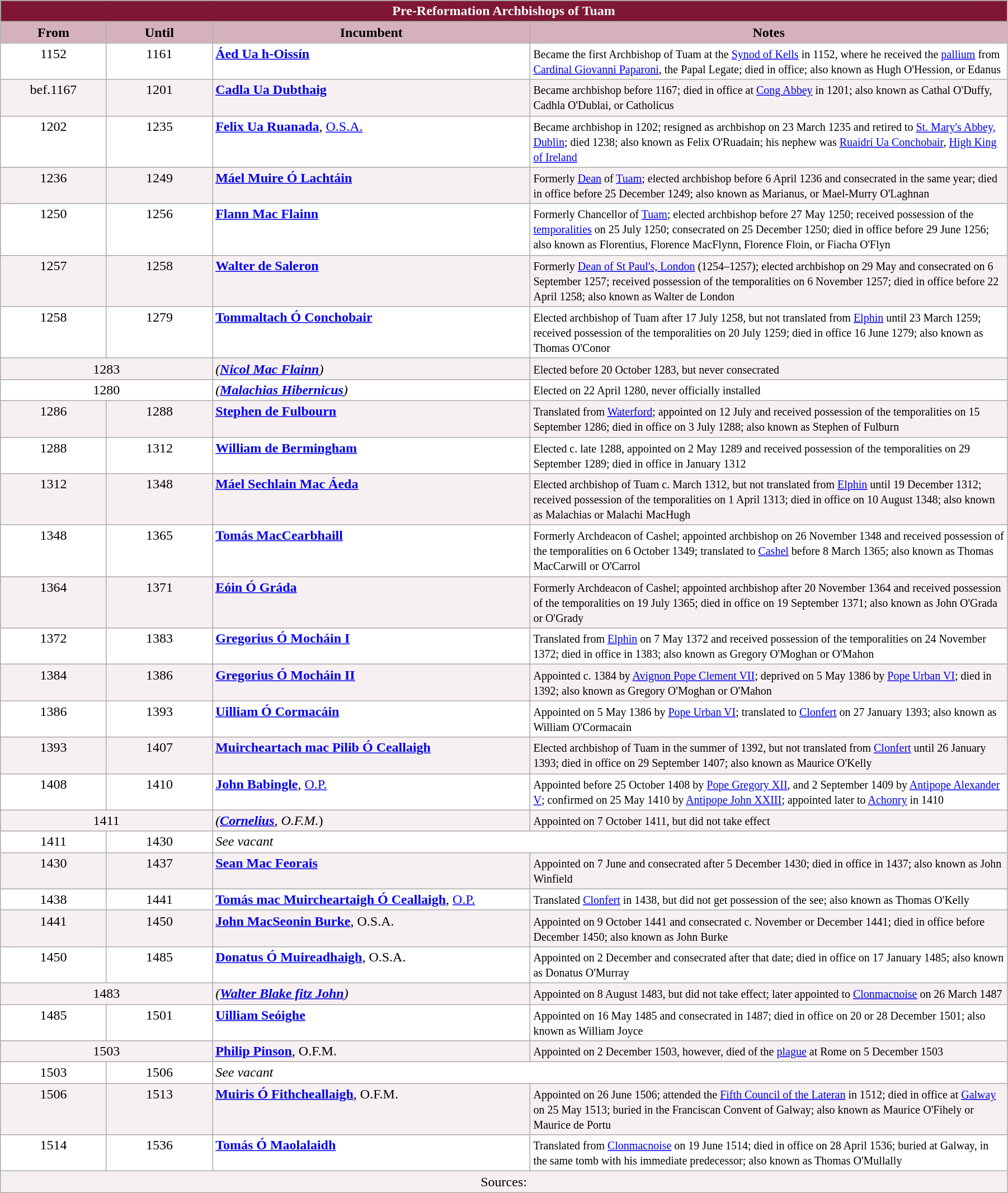<table class="wikitable" style="width:95%;" border="1" cellpadding="2">
<tr>
<th colspan="4" style="background-color: #7F1734; color: white;">Pre-Reformation Archbishops of Tuam</th>
</tr>
<tr valign=center>
<th style="background-color:#D4B1BB" width="10%">From</th>
<th style="background-color:#D4B1BB" width="10%">Until</th>
<th style="background-color:#D4B1BB" width="30%">Incumbent</th>
<th style="background-color:#D4B1BB" width="45%">Notes</th>
</tr>
<tr valign="top" style="background-color: white;">
<td align=center>1152</td>
<td align=center>1161</td>
<td><strong><a href='#'>Áed Ua h-Oissín</a></strong></td>
<td><small>Became the first Archbishop of Tuam at the <a href='#'>Synod of Kells</a> in 1152, where he received the <a href='#'>pallium</a> from <a href='#'>Cardinal Giovanni Paparoni</a>, the Papal Legate; died in office; also known as Hugh O'Hession, or Edanus</small></td>
</tr>
<tr valign="top" style="background-color: #F7F0F2;">
<td align=center>bef.1167</td>
<td align=center>1201</td>
<td><strong><a href='#'>Cadla Ua Dubthaig</a></strong></td>
<td><small>Became archbishop before 1167; died in office at <a href='#'>Cong Abbey</a> in 1201; also known as Cathal O'Duffy, Cadhla O'Dublai, or Catholicus</small></td>
</tr>
<tr valign="top" style="background-color: white;">
<td align=center>1202</td>
<td align=center>1235</td>
<td><strong><a href='#'>Felix Ua Ruanada</a></strong>, <a href='#'>O.S.A.</a></td>
<td><small>Became archbishop in 1202; resigned as archbishop on 23 March 1235 and retired to <a href='#'>St. Mary's Abbey, Dublin</a>; died 1238; also known as Felix O'Ruadain; his nephew was <a href='#'>Ruaidrí Ua Conchobair</a>, <a href='#'>High King of Ireland</a></small></td>
</tr>
<tr valign="top" style="background-color: #F7F0F2;">
<td align=center>1236</td>
<td align=center>1249</td>
<td><strong><a href='#'>Máel Muire Ó Lachtáin</a></strong></td>
<td><small>Formerly <a href='#'>Dean</a> of <a href='#'>Tuam</a>; elected archbishop before 6 April 1236 and consecrated in the same year; died in office before 25 December 1249; also known as Marianus, or Mael-Murry O'Laghnan</small></td>
</tr>
<tr valign="top" style="background-color: white;">
<td align=center>1250</td>
<td align=center>1256</td>
<td><strong><a href='#'>Flann Mac Flainn</a></strong></td>
<td><small>Formerly Chancellor of <a href='#'>Tuam</a>; elected archbishop before 27 May 1250; received possession of the <a href='#'>temporalities</a> on 25 July 1250; consecrated on 25 December 1250; died in office before 29 June 1256; also known as Florentius, Florence MacFlynn, Florence Floin, or Fiacha O'Flyn</small></td>
</tr>
<tr valign="top" style="background-color: #F7F0F2;">
<td align=center>1257</td>
<td align=center>1258</td>
<td><strong><a href='#'>Walter de Saleron</a></strong></td>
<td><small>Formerly <a href='#'>Dean of St Paul's, London</a> (1254–1257); elected archbishop on 29 May and consecrated on 6 September 1257; received possession of the temporalities on 6 November 1257; died in office before 22 April 1258; also known as Walter de London</small></td>
</tr>
<tr valign="top" style="background-color: white;">
<td align=center>1258</td>
<td align=center>1279</td>
<td><strong><a href='#'>Tommaltach Ó Conchobair</a></strong></td>
<td><small>Elected archbishop of Tuam after 17 July 1258, but not translated from <a href='#'>Elphin</a> until 23 March 1259; received possession of the temporalities on 20 July 1259; died in office 16 June 1279; also known as Thomas O'Conor</small></td>
</tr>
<tr valign="top" style="background-color: #F7F0F2;">
<td colspan=2 align=center>1283</td>
<td><em>(<strong><a href='#'>Nicol Mac Flainn</a></strong>)</em></td>
<td><small>Elected before 20 October 1283, but never consecrated</small></td>
</tr>
<tr valign="top" style="background-color: white;">
<td colspan=2 align=center>1280</td>
<td><em>(<strong><a href='#'>Malachias Hibernicus</a></strong>)</em></td>
<td><small>Elected on 22 April 1280, never officially installed</small></td>
</tr>
<tr valign="top" style="background-color: #F7F0F2;">
<td align=center>1286</td>
<td align=center>1288</td>
<td><strong><a href='#'>Stephen de Fulbourn</a></strong></td>
<td><small>Translated from <a href='#'>Waterford</a>; appointed on 12 July and received possession of the temporalities on 15 September 1286; died in office on 3 July 1288; also known as Stephen of Fulburn</small></td>
</tr>
<tr valign="top" style="background-color: white;">
<td align=center>1288</td>
<td align=center>1312</td>
<td><strong><a href='#'>William de Bermingham</a></strong></td>
<td><small>Elected c. late 1288, appointed on 2 May 1289 and received possession of the temporalities on 29 September 1289; died in office in January 1312</small></td>
</tr>
<tr valign="top" style="background-color: #F7F0F2;">
<td align=center>1312</td>
<td align=center>1348</td>
<td><strong><a href='#'>Máel Sechlain Mac Áeda</a></strong></td>
<td><small>Elected archbishop of Tuam c. March 1312, but not translated from <a href='#'>Elphin</a> until 19 December 1312; received possession of the temporalities on 1 April 1313; died in office on 10 August 1348; also known as Malachias or Malachi MacHugh</small></td>
</tr>
<tr valign="top" style="background-color: white;">
<td align=center>1348</td>
<td align=center>1365</td>
<td><strong><a href='#'>Tomás MacCearbhaill</a></strong></td>
<td><small>Formerly Archdeacon of Cashel; appointed archbishop on 26 November 1348 and received possession of the temporalities on 6 October 1349; translated to <a href='#'>Cashel</a> before 8 March 1365; also known as Thomas MacCarwill or O'Carrol</small></td>
</tr>
<tr valign="top" style="background-color: #F7F0F2;">
<td align=center>1364</td>
<td align=center>1371</td>
<td><strong><a href='#'>Eóin Ó Gráda</a></strong></td>
<td><small>Formerly Archdeacon of Cashel; appointed archbishop after 20 November 1364 and received possession of the temporalities on 19 July 1365; died in office on 19 September 1371; also known as John O'Grada or O'Grady</small></td>
</tr>
<tr valign="top" style="background-color: white;">
<td align=center>1372</td>
<td align=center>1383</td>
<td><strong><a href='#'>Gregorius Ó Mocháin I</a></strong></td>
<td><small>Translated from <a href='#'>Elphin</a> on 7 May 1372 and received possession of the temporalities on 24 November 1372; died in office in 1383; also known as Gregory O'Moghan or O'Mahon</small></td>
</tr>
<tr valign="top" style="background-color: #F7F0F2;">
<td align=center>1384</td>
<td align=center>1386</td>
<td><strong><a href='#'>Gregorius Ó Mocháin II</a></strong></td>
<td><small>Appointed c. 1384 by <a href='#'>Avignon Pope Clement VII</a>; deprived on 5 May 1386 by <a href='#'>Pope Urban VI</a>; died in 1392; also known as Gregory O'Moghan or O'Mahon</small></td>
</tr>
<tr valign="top" style="background-color: white;">
<td align=center>1386</td>
<td align=center>1393</td>
<td><strong><a href='#'>Uilliam Ó Cormacáin</a></strong></td>
<td><small>Appointed on 5 May 1386 by <a href='#'>Pope Urban VI</a>; translated to <a href='#'>Clonfert</a> on 27 January 1393; also known as William O'Cormacain</small></td>
</tr>
<tr valign="top" style="background-color: #F7F0F2;">
<td align=center>1393</td>
<td align=center>1407</td>
<td><strong><a href='#'>Muircheartach mac Pilib Ó Ceallaigh</a></strong></td>
<td><small>Elected archbishop of Tuam in the summer of 1392, but not translated from <a href='#'>Clonfert</a> until 26 January 1393; died in office on 29 September 1407; also known as Maurice O'Kelly</small></td>
</tr>
<tr valign="top" style="background-color: white;">
<td align=center>1408</td>
<td align=center>1410</td>
<td><strong><a href='#'>John Babingle</a></strong>, <a href='#'>O.P.</a></td>
<td><small>Appointed before 25 October 1408 by <a href='#'>Pope Gregory XII</a>, and 2 September 1409 by <a href='#'>Antipope Alexander V</a>; confirmed on 25 May 1410 by <a href='#'>Antipope John XXIII</a>; appointed later to <a href='#'>Achonry</a> in 1410</small></td>
</tr>
<tr valign="top" style="background-color: #F7F0F2;">
<td colspan=2 align=center>1411</td>
<td><em>(<strong><a href='#'>Cornelius</a></strong>, O.F.M.</em>)</td>
<td><small>Appointed on 7 October 1411, but did not take effect</small></td>
</tr>
<tr valign="top" style="background-color: white;">
<td align=center>1411</td>
<td align=center>1430</td>
<td colspan=2><em>See vacant</em></td>
</tr>
<tr valign="top" style="background-color: #F7F0F2;">
<td align=center>1430</td>
<td align=center>1437</td>
<td><strong><a href='#'>Sean Mac Feorais</a></strong></td>
<td><small>Appointed on 7 June and consecrated after 5 December 1430; died in office in 1437; also known as John Winfield</small></td>
</tr>
<tr valign="top" style="background-color: white;">
<td align=center>1438</td>
<td align=center>1441</td>
<td><strong><a href='#'>Tomás mac Muircheartaigh Ó Ceallaigh</a></strong>, <a href='#'>O.P.</a></td>
<td><small>Translated <a href='#'>Clonfert</a> in 1438, but did not get possession of the see; also known as Thomas O'Kelly</small></td>
</tr>
<tr valign="top" style="background-color: #F7F0F2;">
<td align=center>1441</td>
<td align=center>1450</td>
<td><strong><a href='#'>John MacSeonin Burke</a></strong>, O.S.A.</td>
<td><small>Appointed on 9 October 1441 and consecrated c. November or December 1441; died in office before December 1450; also known as John Burke</small></td>
</tr>
<tr valign="top" style="background-color: white;">
<td align=center>1450</td>
<td align=center>1485</td>
<td><strong><a href='#'>Donatus Ó Muireadhaigh</a></strong>, O.S.A.</td>
<td><small>Appointed on 2 December and consecrated after that date; died in office on 17 January 1485; also known as Donatus O'Murray</small></td>
</tr>
<tr valign="top" style="background-color: #F7F0F2;">
<td colspan=2 align=center>1483</td>
<td><em>(<strong><a href='#'>Walter Blake fitz John</a></strong>)</em></td>
<td><small>Appointed on 8 August 1483, but did not take effect; later appointed to <a href='#'>Clonmacnoise</a> on 26 March 1487</small></td>
</tr>
<tr valign="top" style="background-color: white;">
<td align=center>1485</td>
<td align=center>1501</td>
<td><strong><a href='#'>Uilliam Seóighe</a></strong></td>
<td><small>Appointed on 16 May 1485 and consecrated in 1487; died in office on 20 or 28 December 1501; also known as William Joyce</small></td>
</tr>
<tr valign="top" style="background-color: #F7F0F2;">
<td colspan=2 align=center>1503</td>
<td><strong><a href='#'>Philip Pinson</a></strong>, O.F.M.</td>
<td><small>Appointed on 2 December 1503, however, died of the <a href='#'>plague</a> at Rome on 5 December 1503</small></td>
</tr>
<tr valign="top" style="background-color: white;">
<td align=center>1503</td>
<td align=center>1506</td>
<td colspan=2><em>See vacant</em></td>
</tr>
<tr valign="top" style="background-color: #F7F0F2;">
<td align=center>1506</td>
<td align=center>1513</td>
<td><strong><a href='#'>Muiris Ó Fithcheallaigh</a></strong>, O.F.M.</td>
<td><small>Appointed on 26 June 1506; attended the <a href='#'>Fifth Council of the Lateran</a> in 1512; died in office at <a href='#'>Galway</a> on 25 May 1513; buried in the Franciscan Convent of Galway; also known as Maurice O'Fihely or Maurice de Portu</small></td>
</tr>
<tr valign="top" style="background-color: white;">
<td align=center>1514</td>
<td align=center>1536</td>
<td><strong><a href='#'>Tomás Ó Maolalaidh</a></strong></td>
<td><small>Translated from <a href='#'>Clonmacnoise</a> on 19 June 1514; died in office on 28 April 1536; buried at Galway, in the same tomb with his immediate predecessor; also known as Thomas O'Mullally</small></td>
</tr>
<tr valign="top" style="background-color: #F7F0F2;">
<td align=center colspan=4>Sources:</td>
</tr>
</table>
